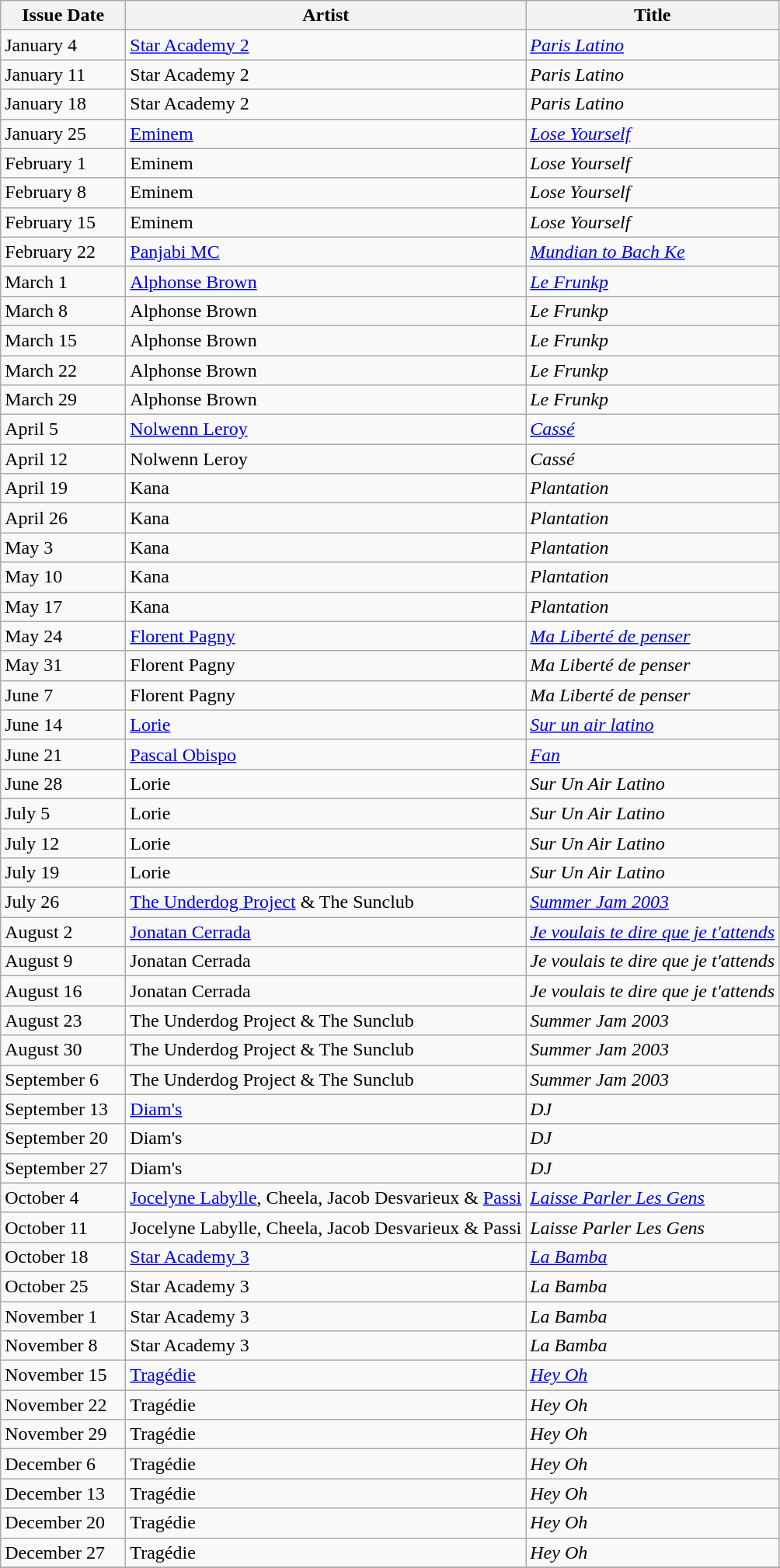<table class="wikitable">
<tr>
<th width="100px">Issue Date</th>
<th>Artist</th>
<th>Title</th>
</tr>
<tr>
<td>January 4</td>
<td><a href='#'>Star Academy 2</a></td>
<td><em><a href='#'>Paris Latino</a></em></td>
</tr>
<tr>
<td>January 11</td>
<td>Star Academy 2</td>
<td><em>Paris Latino</em></td>
</tr>
<tr>
<td>January 18</td>
<td>Star Academy 2</td>
<td><em>Paris Latino</em></td>
</tr>
<tr>
<td>January 25</td>
<td><a href='#'>Eminem</a></td>
<td><em><a href='#'>Lose Yourself</a></em></td>
</tr>
<tr>
<td>February 1</td>
<td>Eminem</td>
<td><em>Lose Yourself</em></td>
</tr>
<tr>
<td>February 8</td>
<td>Eminem</td>
<td><em>Lose Yourself</em></td>
</tr>
<tr>
<td>February 15</td>
<td>Eminem</td>
<td><em>Lose Yourself</em></td>
</tr>
<tr>
<td>February 22</td>
<td><a href='#'>Panjabi MC</a></td>
<td><em><a href='#'>Mundian to Bach Ke</a></em></td>
</tr>
<tr>
<td>March 1</td>
<td><a href='#'>Alphonse Brown</a></td>
<td><em><a href='#'>Le Frunkp</a></em></td>
</tr>
<tr>
<td>March 8</td>
<td>Alphonse Brown</td>
<td><em>Le Frunkp</em></td>
</tr>
<tr>
<td>March 15</td>
<td>Alphonse Brown</td>
<td><em>Le Frunkp</em></td>
</tr>
<tr>
<td>March 22</td>
<td>Alphonse Brown</td>
<td><em>Le Frunkp</em></td>
</tr>
<tr>
<td>March 29</td>
<td>Alphonse Brown</td>
<td><em>Le Frunkp</em></td>
</tr>
<tr>
<td>April 5</td>
<td><a href='#'>Nolwenn Leroy</a></td>
<td><em><a href='#'>Cassé</a></em></td>
</tr>
<tr>
<td>April 12</td>
<td>Nolwenn Leroy</td>
<td><em>Cassé</em></td>
</tr>
<tr>
<td>April 19</td>
<td>Kana</td>
<td><em>Plantation</em></td>
</tr>
<tr>
<td>April 26</td>
<td>Kana</td>
<td><em>Plantation</em></td>
</tr>
<tr>
<td>May 3</td>
<td>Kana</td>
<td><em>Plantation</em></td>
</tr>
<tr>
<td>May 10</td>
<td>Kana</td>
<td><em>Plantation</em></td>
</tr>
<tr>
<td>May 17</td>
<td>Kana</td>
<td><em>Plantation</em></td>
</tr>
<tr>
<td>May 24</td>
<td><a href='#'>Florent Pagny</a></td>
<td><em><a href='#'>Ma Liberté de penser</a></em></td>
</tr>
<tr>
<td>May 31</td>
<td>Florent Pagny</td>
<td><em>Ma Liberté de penser</em></td>
</tr>
<tr>
<td>June 7</td>
<td>Florent Pagny</td>
<td><em>Ma Liberté de penser</em></td>
</tr>
<tr>
<td>June 14</td>
<td><a href='#'>Lorie</a></td>
<td><em><a href='#'>Sur un air latino</a></em></td>
</tr>
<tr>
<td>June 21</td>
<td><a href='#'>Pascal Obispo</a></td>
<td><em><a href='#'>Fan</a></em></td>
</tr>
<tr>
<td>June 28</td>
<td>Lorie</td>
<td><em>Sur Un Air Latino</em></td>
</tr>
<tr>
<td>July 5</td>
<td>Lorie</td>
<td><em>Sur Un Air Latino</em></td>
</tr>
<tr>
<td>July 12</td>
<td>Lorie</td>
<td><em>Sur Un Air Latino</em></td>
</tr>
<tr>
<td>July 19</td>
<td>Lorie</td>
<td><em>Sur Un Air Latino</em></td>
</tr>
<tr>
<td>July 26</td>
<td><a href='#'>The Underdog Project</a> & The Sunclub</td>
<td><em><a href='#'>Summer Jam 2003</a></em></td>
</tr>
<tr>
<td>August 2</td>
<td><a href='#'>Jonatan Cerrada</a></td>
<td><em><a href='#'>Je voulais te dire que je t'attends</a></em></td>
</tr>
<tr>
<td>August 9</td>
<td>Jonatan Cerrada</td>
<td><em>Je voulais te dire que je t'attends</em></td>
</tr>
<tr>
<td>August 16</td>
<td>Jonatan Cerrada</td>
<td><em>Je voulais te dire que je t'attends</em></td>
</tr>
<tr>
<td>August 23</td>
<td>The Underdog Project & The Sunclub</td>
<td><em>Summer Jam 2003</em></td>
</tr>
<tr>
<td>August 30</td>
<td>The Underdog Project & The Sunclub</td>
<td><em>Summer Jam 2003</em></td>
</tr>
<tr>
<td>September 6</td>
<td>The Underdog Project & The Sunclub</td>
<td><em>Summer Jam 2003</em></td>
</tr>
<tr>
<td>September 13</td>
<td><a href='#'>Diam's</a></td>
<td><em>DJ</em></td>
</tr>
<tr>
<td>September 20</td>
<td>Diam's</td>
<td><em>DJ</em></td>
</tr>
<tr>
<td>September 27</td>
<td>Diam's</td>
<td><em>DJ</em></td>
</tr>
<tr>
<td>October 4</td>
<td><a href='#'>Jocelyne Labylle</a>, Cheela, Jacob Desvarieux & <a href='#'>Passi</a></td>
<td><em><a href='#'>Laisse Parler Les Gens</a></em></td>
</tr>
<tr>
<td>October 11</td>
<td>Jocelyne Labylle, Cheela, Jacob Desvarieux & Passi</td>
<td><em>Laisse Parler Les Gens</em></td>
</tr>
<tr>
<td>October 18</td>
<td><a href='#'>Star Academy 3</a></td>
<td><em><a href='#'>La Bamba</a></em></td>
</tr>
<tr>
<td>October 25</td>
<td>Star Academy 3</td>
<td><em>La Bamba</em></td>
</tr>
<tr>
<td>November 1</td>
<td>Star Academy 3</td>
<td><em>La Bamba</em></td>
</tr>
<tr>
<td>November 8</td>
<td>Star Academy 3</td>
<td><em>La Bamba</em></td>
</tr>
<tr>
<td>November 15</td>
<td><a href='#'>Tragédie</a></td>
<td><em><a href='#'>Hey Oh</a></em></td>
</tr>
<tr>
<td>November 22</td>
<td>Tragédie</td>
<td><em>Hey Oh</em></td>
</tr>
<tr>
<td>November 29</td>
<td>Tragédie</td>
<td><em>Hey Oh</em></td>
</tr>
<tr>
<td>December 6</td>
<td>Tragédie</td>
<td><em>Hey Oh</em></td>
</tr>
<tr>
<td>December 13</td>
<td>Tragédie</td>
<td><em>Hey Oh</em></td>
</tr>
<tr>
<td>December 20</td>
<td>Tragédie</td>
<td><em>Hey Oh</em></td>
</tr>
<tr>
<td>December 27</td>
<td>Tragédie</td>
<td><em>Hey Oh</em></td>
</tr>
<tr>
</tr>
</table>
